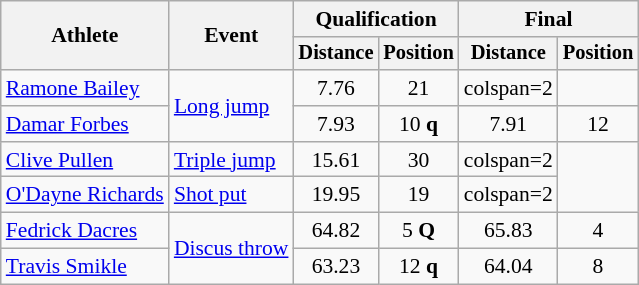<table class=wikitable style=font-size:90%>
<tr>
<th rowspan=2>Athlete</th>
<th rowspan=2>Event</th>
<th colspan=2>Qualification</th>
<th colspan=2>Final</th>
</tr>
<tr style=font-size:95%>
<th>Distance</th>
<th>Position</th>
<th>Distance</th>
<th>Position</th>
</tr>
<tr align=center>
<td align=left><a href='#'>Ramone Bailey</a></td>
<td align=left rowspan=2><a href='#'>Long jump</a></td>
<td>7.76</td>
<td>21</td>
<td>colspan=2 </td>
</tr>
<tr align=center>
<td align=left><a href='#'>Damar Forbes</a></td>
<td>7.93</td>
<td>10 <strong>q</strong></td>
<td>7.91</td>
<td>12</td>
</tr>
<tr align=center>
<td align=left><a href='#'>Clive Pullen</a></td>
<td align=left><a href='#'>Triple jump</a></td>
<td>15.61</td>
<td>30</td>
<td>colspan=2 </td>
</tr>
<tr align=center>
<td align=left><a href='#'>O'Dayne Richards</a></td>
<td align=left><a href='#'>Shot put</a></td>
<td>19.95</td>
<td>19</td>
<td>colspan=2 </td>
</tr>
<tr align=center>
<td align=left><a href='#'>Fedrick Dacres</a></td>
<td align=left  rowspan=2><a href='#'>Discus throw</a></td>
<td>64.82</td>
<td>5 <strong>Q</strong></td>
<td>65.83</td>
<td>4</td>
</tr>
<tr align=center>
<td align=left><a href='#'>Travis Smikle</a></td>
<td>63.23</td>
<td>12 <strong>q</strong></td>
<td>64.04</td>
<td>8</td>
</tr>
</table>
